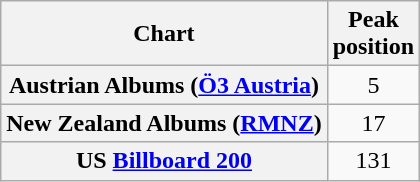<table class="wikitable sortable plainrowheaders">
<tr>
<th scope="col">Chart</th>
<th scope="col">Peak<br>position</th>
</tr>
<tr>
<th scope="row">Austrian Albums (<a href='#'>Ö3 Austria</a>)<br></th>
<td align="center">5</td>
</tr>
<tr>
<th scope="row">New Zealand Albums (<a href='#'>RMNZ</a>)</th>
<td align="center">17</td>
</tr>
<tr>
<th scope="row">US <a href='#'>Billboard 200</a></th>
<td align="center">131</td>
</tr>
</table>
